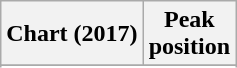<table class="wikitable sortable plainrowheaders" style="text-align:center">
<tr>
<th scope="col">Chart (2017)</th>
<th scope="col">Peak<br> position</th>
</tr>
<tr>
</tr>
<tr>
</tr>
<tr>
</tr>
<tr>
</tr>
<tr>
</tr>
<tr>
</tr>
<tr>
</tr>
</table>
